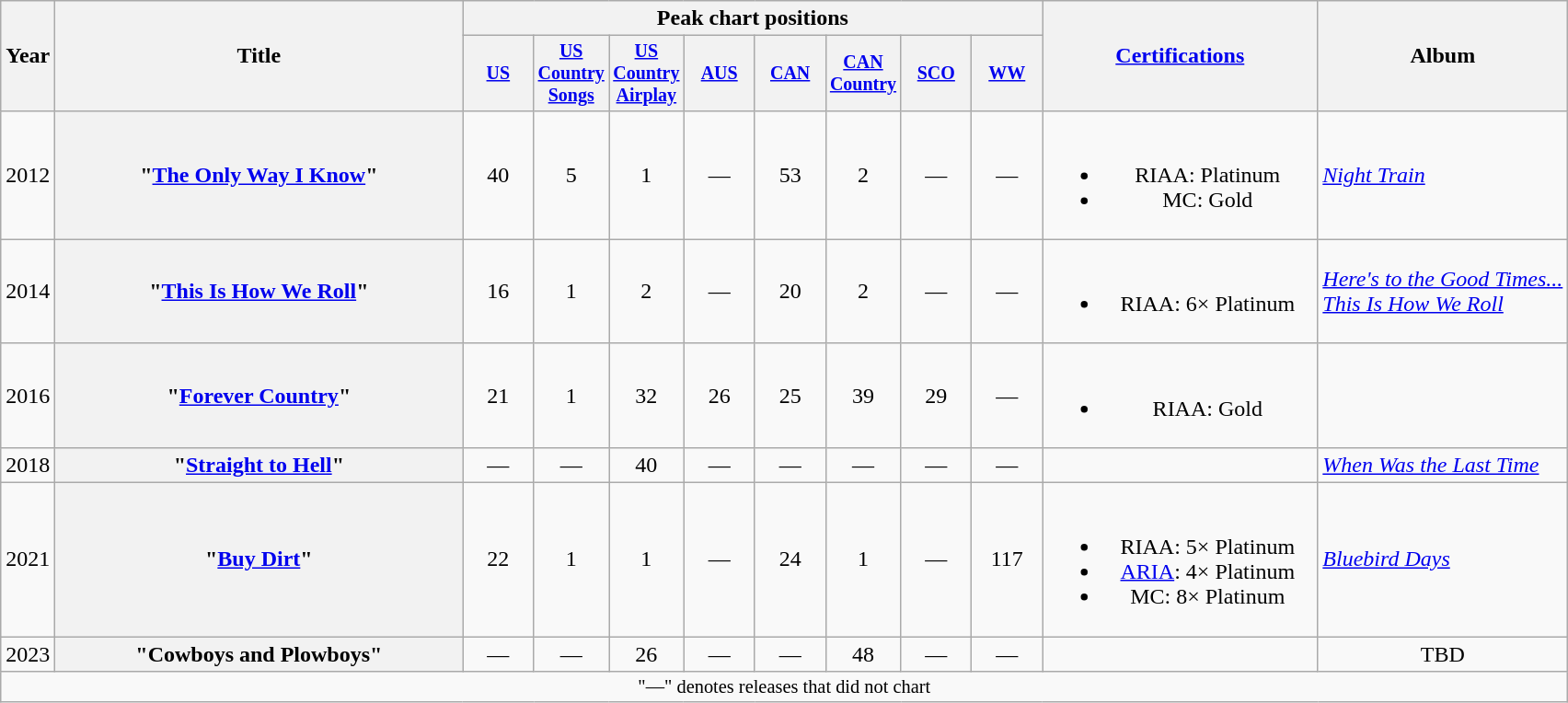<table class="wikitable plainrowheaders" style="text-align:center;">
<tr>
<th scope="col" rowspan="2">Year</th>
<th scope="col" rowspan="2" style="width:18em;">Title</th>
<th scope="col" colspan="8">Peak chart positions</th>
<th scope="col" rowspan="2" style="width:12em;"><a href='#'>Certifications</a></th>
<th scope="col" rowspan="2">Album</th>
</tr>
<tr style="font-size:smaller;">
<th scope="col" style="width:45px;"><a href='#'>US</a><br></th>
<th scope="col" style="width:45px;"><a href='#'>US Country Songs</a><br></th>
<th scope="col" style="width:45px;"><a href='#'>US Country Airplay</a><br></th>
<th scope="col" style="width:45px;"><a href='#'>AUS</a></th>
<th scope="col" style="width:45px;"><a href='#'>CAN</a><br></th>
<th scope="col" style="width:45px;"><a href='#'>CAN Country</a><br></th>
<th scope="col" style="width:45px;"><a href='#'>SCO</a></th>
<th scope="col" style="width:45px;"><a href='#'>WW</a><br></th>
</tr>
<tr>
<td>2012</td>
<th scope="row">"<a href='#'>The Only Way I Know</a>"<br></th>
<td>40</td>
<td>5</td>
<td>1</td>
<td>—</td>
<td>53</td>
<td>2</td>
<td>—</td>
<td>—</td>
<td align:left><br><ul><li>RIAA: Platinum</li><li>MC: Gold</li></ul></td>
<td style="text-align:left;"><em><a href='#'>Night Train</a></em></td>
</tr>
<tr>
<td>2014</td>
<th scope="row">"<a href='#'>This Is How We Roll</a>"<br></th>
<td>16</td>
<td>1</td>
<td>2</td>
<td>—</td>
<td>20</td>
<td>2</td>
<td>—</td>
<td>—</td>
<td><br><ul><li>RIAA: 6× Platinum</li></ul></td>
<td align="left"><em><a href='#'>Here's to the Good Times...<br>This Is How We Roll</a></em></td>
</tr>
<tr>
<td>2016</td>
<th scope="row">"<a href='#'>Forever Country</a>"<br></th>
<td>21</td>
<td>1</td>
<td>32</td>
<td>26</td>
<td>25</td>
<td>39</td>
<td>29</td>
<td>—</td>
<td><br><ul><li>RIAA: Gold</li></ul></td>
<td></td>
</tr>
<tr>
<td>2018</td>
<th scope="row">"<a href='#'>Straight to Hell</a>"<br></th>
<td>—</td>
<td>—</td>
<td>40</td>
<td>—</td>
<td>—</td>
<td>—</td>
<td>—</td>
<td>—</td>
<td></td>
<td align="left"><em><a href='#'>When Was the Last Time</a></em></td>
</tr>
<tr>
<td>2021</td>
<th scope="row">"<a href='#'>Buy Dirt</a>"<br></th>
<td>22</td>
<td>1</td>
<td>1</td>
<td>—</td>
<td>24</td>
<td>1</td>
<td>—</td>
<td>117</td>
<td><br><ul><li>RIAA: 5× Platinum</li><li><a href='#'>ARIA</a>: 4× Platinum</li><li>MC: 8× Platinum</li></ul></td>
<td align="left"><em><a href='#'>Bluebird Days</a></em></td>
</tr>
<tr>
<td>2023</td>
<th scope="row">"Cowboys and Plowboys"<br></th>
<td>—</td>
<td>—</td>
<td>26</td>
<td>—</td>
<td>—</td>
<td>48</td>
<td>—</td>
<td>—</td>
<td></td>
<td>TBD</td>
</tr>
<tr>
<td colspan="13" style="font-size:85%">"—" denotes releases that did not chart</td>
</tr>
</table>
